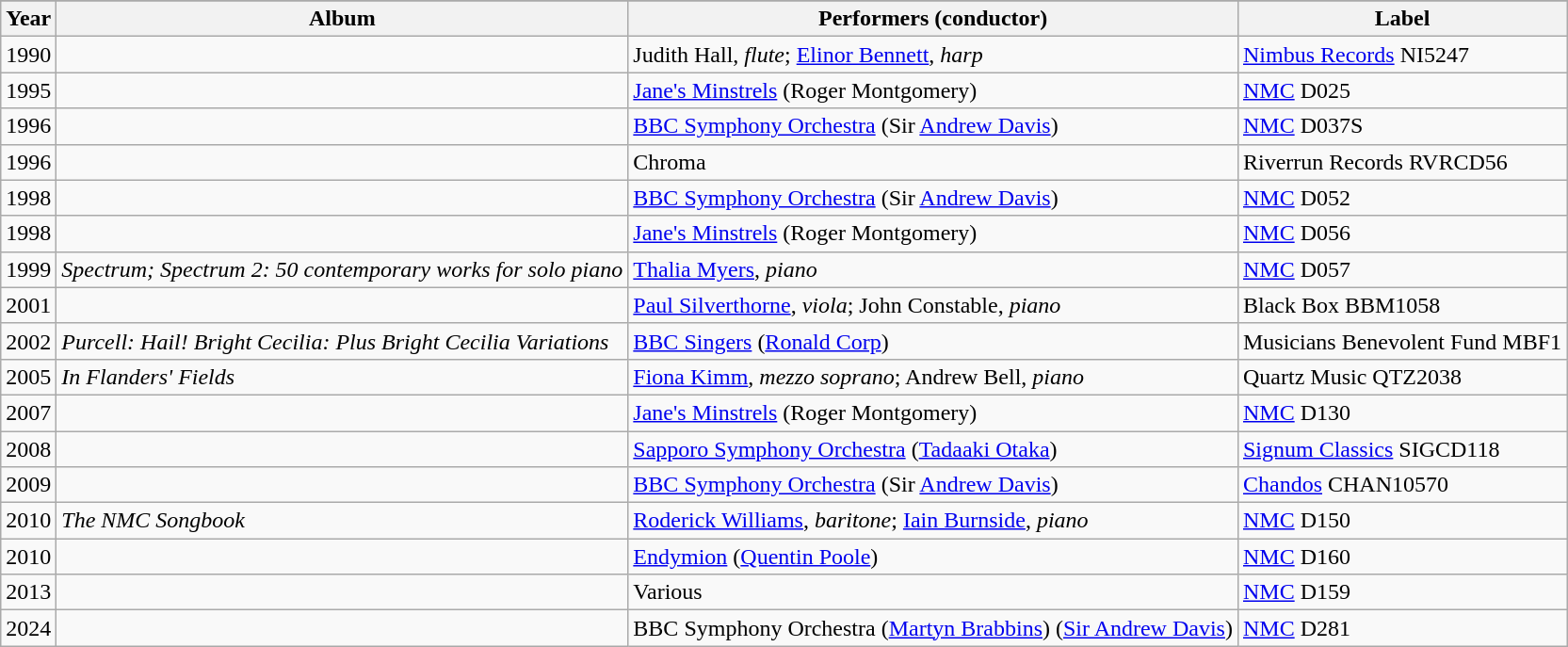<table class = "wikitable sortable plainrowheaders">
<tr>
</tr>
<tr>
<th scope="col">Year</th>
<th scope="col">Album</th>
<th scope="col">Performers (conductor)</th>
<th scope="col">Label</th>
</tr>
<tr>
<td>1990</td>
<td></td>
<td>Judith Hall, <em>flute</em>; <a href='#'>Elinor Bennett</a>, <em>harp</em></td>
<td><a href='#'>Nimbus Records</a> NI5247</td>
</tr>
<tr>
<td>1995</td>
<td></td>
<td><a href='#'>Jane's Minstrels</a> (Roger Montgomery)</td>
<td><a href='#'>NMC</a> D025</td>
</tr>
<tr>
<td>1996</td>
<td></td>
<td><a href='#'>BBC Symphony Orchestra</a> (Sir <a href='#'>Andrew Davis</a>)</td>
<td><a href='#'>NMC</a> D037S</td>
</tr>
<tr>
<td>1996</td>
<td></td>
<td>Chroma</td>
<td>Riverrun Records RVRCD56</td>
</tr>
<tr>
<td>1998</td>
<td></td>
<td><a href='#'>BBC Symphony Orchestra</a> (Sir <a href='#'>Andrew Davis</a>)</td>
<td><a href='#'>NMC</a> D052</td>
</tr>
<tr>
<td>1998</td>
<td></td>
<td><a href='#'>Jane's Minstrels</a> (Roger Montgomery)</td>
<td><a href='#'>NMC</a> D056</td>
</tr>
<tr>
<td>1999</td>
<td><em>Spectrum; Spectrum 2: 50 contemporary works for solo piano</em><br></td>
<td><a href='#'>Thalia Myers</a>, <em>piano</em></td>
<td><a href='#'>NMC</a> D057</td>
</tr>
<tr>
<td>2001</td>
<td></td>
<td><a href='#'>Paul Silverthorne</a>, <em>viola</em>; John Constable, <em>piano</em></td>
<td>Black Box BBM1058</td>
</tr>
<tr>
<td>2002</td>
<td><em>Purcell: Hail! Bright Cecilia: Plus Bright Cecilia Variations</em><br></td>
<td><a href='#'>BBC Singers</a> (<a href='#'>Ronald Corp</a>)</td>
<td>Musicians Benevolent Fund MBF1</td>
</tr>
<tr>
<td>2005</td>
<td><em>In Flanders' Fields</em><br></td>
<td><a href='#'>Fiona Kimm</a>, <em>mezzo soprano</em>; Andrew Bell, <em>piano</em></td>
<td>Quartz Music QTZ2038</td>
</tr>
<tr>
<td>2007</td>
<td></td>
<td><a href='#'>Jane's Minstrels</a> (Roger Montgomery)</td>
<td><a href='#'>NMC</a> D130</td>
</tr>
<tr>
<td>2008</td>
<td></td>
<td><a href='#'>Sapporo Symphony Orchestra</a> (<a href='#'>Tadaaki Otaka</a>)</td>
<td><a href='#'>Signum Classics</a> SIGCD118</td>
</tr>
<tr>
<td>2009</td>
<td></td>
<td><a href='#'>BBC Symphony Orchestra</a> (Sir <a href='#'>Andrew Davis</a>)</td>
<td><a href='#'>Chandos</a> CHAN10570</td>
</tr>
<tr>
<td>2010</td>
<td><em>The NMC Songbook</em><br></td>
<td><a href='#'>Roderick Williams</a>, <em>baritone</em>; <a href='#'>Iain Burnside</a>, <em>piano</em></td>
<td><a href='#'>NMC</a> D150</td>
</tr>
<tr>
<td>2010</td>
<td></td>
<td><a href='#'>Endymion</a> (<a href='#'>Quentin Poole</a>)</td>
<td><a href='#'>NMC</a> D160</td>
</tr>
<tr>
<td>2013</td>
<td></td>
<td>Various</td>
<td><a href='#'>NMC</a> D159</td>
</tr>
<tr>
<td>2024</td>
<td></td>
<td>BBC Symphony Orchestra (<a href='#'>Martyn Brabbins</a>) (<a href='#'>Sir Andrew Davis</a>)</td>
<td><a href='#'>NMC</a> D281</td>
</tr>
</table>
